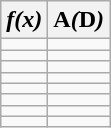<table class="wikitable">
<tr>
<th><strong><em>f<em>(</em>x<em>)<strong></th>
<th></em>A<em>(</em>D<em>)</th>
</tr>
<tr>
<td></td>
<td></td>
</tr>
<tr>
<td></td>
<td></td>
</tr>
<tr>
<td></td>
<td></td>
</tr>
<tr>
<td></td>
<td></td>
</tr>
<tr>
<td></td>
<td></td>
</tr>
<tr>
<td></td>
<td></td>
</tr>
<tr>
<td></td>
<td></td>
</tr>
<tr>
<td></td>
<td></td>
</tr>
</table>
